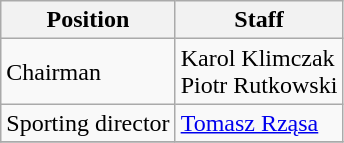<table class="wikitable">
<tr>
<th>Position</th>
<th>Staff</th>
</tr>
<tr>
<td>Chairman</td>
<td> Karol Klimczak<br> Piotr Rutkowski</td>
</tr>
<tr>
<td>Sporting director</td>
<td> <a href='#'>Tomasz Rząsa</a></td>
</tr>
<tr>
</tr>
</table>
